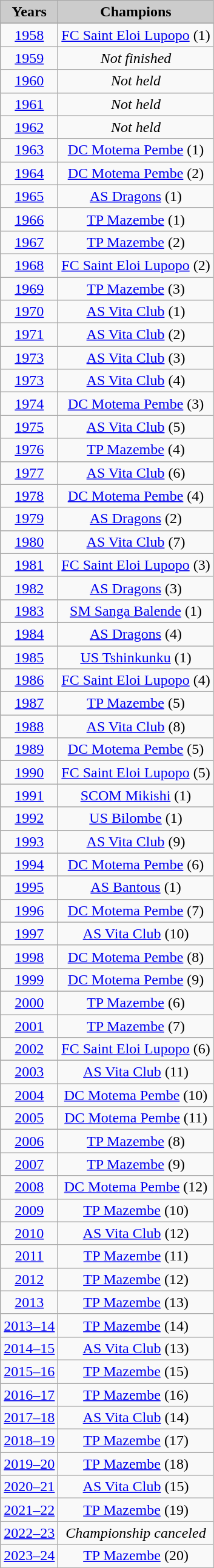<table class="wikitable" style="text-align: center;">
<tr bgcolor="#CCCCCC">
<td><strong>Years</strong></td>
<td><strong>Champions</strong></td>
</tr>
<tr bgcolor="#EFEFEF">
</tr>
<tr>
<td><a href='#'>1958</a></td>
<td><a href='#'>FC Saint Eloi Lupopo</a> (1)</td>
</tr>
<tr>
<td><a href='#'>1959</a></td>
<td><em>Not finished</em></td>
</tr>
<tr>
<td><a href='#'>1960</a></td>
<td><em>Not held</em></td>
</tr>
<tr>
<td><a href='#'>1961</a></td>
<td><em>Not held</em></td>
</tr>
<tr>
<td><a href='#'>1962</a></td>
<td><em>Not held</em></td>
</tr>
<tr>
<td><a href='#'>1963</a></td>
<td><a href='#'>DC Motema Pembe</a> (1)</td>
</tr>
<tr>
<td><a href='#'>1964</a></td>
<td><a href='#'>DC Motema Pembe</a> (2)</td>
</tr>
<tr>
<td><a href='#'>1965</a></td>
<td><a href='#'>AS Dragons</a> (1)</td>
</tr>
<tr>
<td><a href='#'>1966</a></td>
<td><a href='#'>TP Mazembe</a> (1)</td>
</tr>
<tr>
<td><a href='#'>1967</a></td>
<td><a href='#'>TP Mazembe</a> (2)</td>
</tr>
<tr>
<td><a href='#'>1968</a></td>
<td><a href='#'>FC Saint Eloi Lupopo</a> (2)</td>
</tr>
<tr>
<td><a href='#'>1969</a></td>
<td><a href='#'>TP Mazembe</a> (3)</td>
</tr>
<tr>
<td><a href='#'>1970</a></td>
<td><a href='#'>AS Vita Club</a> (1)</td>
</tr>
<tr>
<td><a href='#'>1971</a></td>
<td><a href='#'>AS Vita Club</a> (2)</td>
</tr>
<tr>
<td><a href='#'>1973</a></td>
<td><a href='#'>AS Vita Club</a> (3)</td>
</tr>
<tr>
<td><a href='#'>1973</a></td>
<td><a href='#'>AS Vita Club</a> (4)</td>
</tr>
<tr>
<td><a href='#'>1974</a></td>
<td><a href='#'>DC Motema Pembe</a> (3)</td>
</tr>
<tr>
<td><a href='#'>1975</a></td>
<td><a href='#'>AS Vita Club</a> (5)</td>
</tr>
<tr>
<td><a href='#'>1976</a></td>
<td><a href='#'>TP Mazembe</a> (4)</td>
</tr>
<tr>
<td><a href='#'>1977</a></td>
<td><a href='#'>AS Vita Club</a> (6)</td>
</tr>
<tr>
<td><a href='#'>1978</a></td>
<td><a href='#'>DC Motema Pembe</a> (4)</td>
</tr>
<tr>
<td><a href='#'>1979</a></td>
<td><a href='#'>AS Dragons</a> (2)</td>
</tr>
<tr>
<td><a href='#'>1980</a></td>
<td><a href='#'>AS Vita Club</a> (7)</td>
</tr>
<tr>
<td><a href='#'>1981</a></td>
<td><a href='#'>FC Saint Eloi Lupopo</a> (3)</td>
</tr>
<tr>
<td><a href='#'>1982</a></td>
<td><a href='#'>AS Dragons</a> (3)</td>
</tr>
<tr>
<td><a href='#'>1983</a></td>
<td><a href='#'>SM Sanga Balende</a> (1)</td>
</tr>
<tr>
<td><a href='#'>1984</a></td>
<td><a href='#'>AS Dragons</a> (4)</td>
</tr>
<tr>
<td><a href='#'>1985</a></td>
<td><a href='#'>US Tshinkunku</a> (1)</td>
</tr>
<tr>
<td><a href='#'>1986</a></td>
<td><a href='#'>FC Saint Eloi Lupopo</a> (4)</td>
</tr>
<tr>
<td><a href='#'>1987</a></td>
<td><a href='#'>TP Mazembe</a> (5)</td>
</tr>
<tr>
<td><a href='#'>1988</a></td>
<td><a href='#'>AS Vita Club</a> (8)</td>
</tr>
<tr>
<td><a href='#'>1989</a></td>
<td><a href='#'>DC Motema Pembe</a> (5)</td>
</tr>
<tr>
<td><a href='#'>1990</a></td>
<td><a href='#'>FC Saint Eloi Lupopo</a> (5)</td>
</tr>
<tr>
<td><a href='#'>1991</a></td>
<td><a href='#'>SCOM Mikishi</a> (1)</td>
</tr>
<tr>
<td><a href='#'>1992</a></td>
<td><a href='#'>US Bilombe</a> (1)</td>
</tr>
<tr>
<td><a href='#'>1993</a></td>
<td><a href='#'>AS Vita Club</a> (9)</td>
</tr>
<tr>
<td><a href='#'>1994</a></td>
<td><a href='#'>DC Motema Pembe</a> (6)</td>
</tr>
<tr>
<td><a href='#'>1995</a></td>
<td><a href='#'>AS Bantous</a> (1)</td>
</tr>
<tr>
<td><a href='#'>1996</a></td>
<td><a href='#'>DC Motema Pembe</a> (7)</td>
</tr>
<tr>
<td><a href='#'>1997</a></td>
<td><a href='#'>AS Vita Club</a> (10)</td>
</tr>
<tr>
<td><a href='#'>1998</a></td>
<td><a href='#'>DC Motema Pembe</a> (8)</td>
</tr>
<tr>
<td><a href='#'>1999</a></td>
<td><a href='#'>DC Motema Pembe</a> (9)</td>
</tr>
<tr>
<td><a href='#'>2000</a></td>
<td><a href='#'>TP Mazembe</a> (6)</td>
</tr>
<tr>
<td><a href='#'>2001</a></td>
<td><a href='#'>TP Mazembe</a> (7)</td>
</tr>
<tr>
<td><a href='#'>2002</a></td>
<td><a href='#'>FC Saint Eloi Lupopo</a> (6)</td>
</tr>
<tr>
<td><a href='#'>2003</a></td>
<td><a href='#'>AS Vita Club</a> (11)</td>
</tr>
<tr>
<td><a href='#'>2004</a></td>
<td><a href='#'>DC Motema Pembe</a> (10)</td>
</tr>
<tr>
<td><a href='#'>2005</a></td>
<td><a href='#'>DC Motema Pembe</a> (11)</td>
</tr>
<tr>
<td><a href='#'>2006</a></td>
<td><a href='#'>TP Mazembe</a> (8)</td>
</tr>
<tr>
<td><a href='#'>2007</a></td>
<td><a href='#'>TP Mazembe</a> (9)</td>
</tr>
<tr>
<td><a href='#'>2008</a></td>
<td><a href='#'>DC Motema Pembe</a> (12)</td>
</tr>
<tr>
<td><a href='#'>2009</a></td>
<td><a href='#'>TP Mazembe</a> (10)</td>
</tr>
<tr>
<td><a href='#'>2010</a></td>
<td><a href='#'>AS Vita Club</a> (12)</td>
</tr>
<tr>
<td><a href='#'>2011</a></td>
<td><a href='#'>TP Mazembe</a> (11)</td>
</tr>
<tr>
<td><a href='#'>2012</a></td>
<td><a href='#'>TP Mazembe</a> (12)</td>
</tr>
<tr>
<td><a href='#'>2013</a></td>
<td><a href='#'>TP Mazembe</a> (13)</td>
</tr>
<tr>
<td><a href='#'>2013–14</a></td>
<td><a href='#'>TP Mazembe</a> (14)</td>
</tr>
<tr>
<td><a href='#'>2014–15</a></td>
<td><a href='#'>AS Vita Club</a> (13)</td>
</tr>
<tr>
<td><a href='#'>2015–16</a></td>
<td><a href='#'>TP Mazembe</a> (15)</td>
</tr>
<tr>
<td><a href='#'>2016–17</a></td>
<td><a href='#'>TP Mazembe</a> (16)</td>
</tr>
<tr>
<td><a href='#'>2017–18</a></td>
<td><a href='#'>AS Vita Club</a> (14)</td>
</tr>
<tr>
<td><a href='#'>2018–19</a></td>
<td><a href='#'>TP Mazembe</a> (17)</td>
</tr>
<tr>
<td><a href='#'>2019–20</a></td>
<td><a href='#'>TP Mazembe</a> (18)</td>
</tr>
<tr>
<td><a href='#'>2020–21</a></td>
<td><a href='#'>AS Vita Club</a> (15)</td>
</tr>
<tr>
<td><a href='#'>2021–22</a></td>
<td><a href='#'>TP Mazembe</a> (19)</td>
</tr>
<tr>
<td><a href='#'>2022–23</a></td>
<td><em>Championship canceled</em></td>
</tr>
<tr>
<td><a href='#'>2023–24</a></td>
<td><a href='#'>TP Mazembe</a> (20)</td>
</tr>
<tr>
</tr>
</table>
